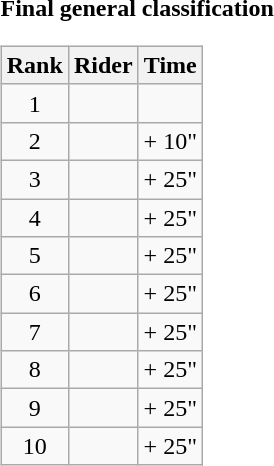<table>
<tr>
<td><strong>Final general classification</strong><br><table class="wikitable">
<tr>
<th scope="col">Rank</th>
<th scope="col">Rider</th>
<th scope="col">Time</th>
</tr>
<tr>
<td style="text-align:center;">1</td>
<td></td>
<td style="text-align:right;"></td>
</tr>
<tr>
<td style="text-align:center;">2</td>
<td></td>
<td style="text-align:right;">+ 10"</td>
</tr>
<tr>
<td style="text-align:center;">3</td>
<td></td>
<td style="text-align:right;">+ 25"</td>
</tr>
<tr>
<td style="text-align:center;">4</td>
<td></td>
<td style="text-align:right;">+ 25"</td>
</tr>
<tr>
<td style="text-align:center;">5</td>
<td></td>
<td style="text-align:right;">+ 25"</td>
</tr>
<tr>
<td style="text-align:center;">6</td>
<td></td>
<td style="text-align:right;">+ 25"</td>
</tr>
<tr>
<td style="text-align:center;">7</td>
<td></td>
<td style="text-align:right;">+ 25"</td>
</tr>
<tr>
<td style="text-align:center;">8</td>
<td></td>
<td style="text-align:right;">+ 25"</td>
</tr>
<tr>
<td style="text-align:center;">9</td>
<td></td>
<td style="text-align:right;">+ 25"</td>
</tr>
<tr>
<td style="text-align:center;">10</td>
<td></td>
<td style="text-align:right;">+ 25"</td>
</tr>
</table>
</td>
</tr>
</table>
